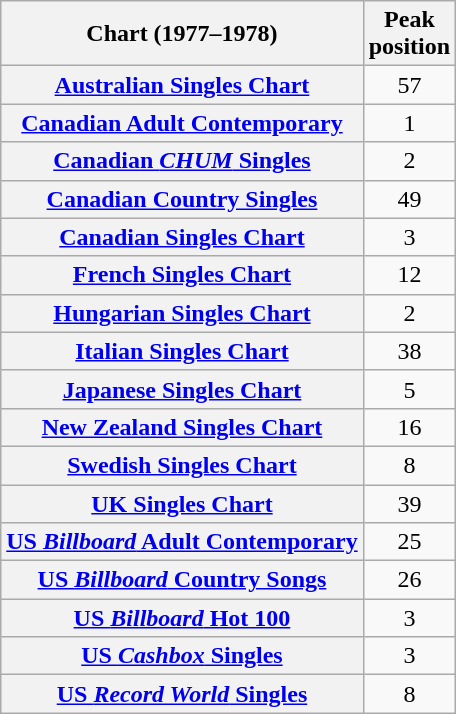<table class="wikitable plainrowheaders sortable" style="text-align:center;">
<tr>
<th>Chart (1977–1978)</th>
<th>Peak<br>position</th>
</tr>
<tr>
<th scope="row"><a href='#'>Australian Singles Chart</a></th>
<td>57</td>
</tr>
<tr>
<th scope="row"><a href='#'>Canadian Adult Contemporary</a></th>
<td>1</td>
</tr>
<tr>
<th scope="row"><a href='#'>Canadian <em>CHUM</em> Singles</a></th>
<td>2</td>
</tr>
<tr>
<th scope="row"><a href='#'>Canadian Country Singles</a></th>
<td>49</td>
</tr>
<tr>
<th scope="row"><a href='#'>Canadian Singles Chart</a></th>
<td>3</td>
</tr>
<tr>
<th scope="row"><a href='#'>French Singles Chart</a></th>
<td>12</td>
</tr>
<tr>
<th scope="row"><a href='#'>Hungarian Singles Chart</a></th>
<td>2</td>
</tr>
<tr>
<th scope="row"><a href='#'>Italian Singles Chart</a></th>
<td>38</td>
</tr>
<tr>
<th scope="row"><a href='#'>Japanese Singles Chart</a></th>
<td>5</td>
</tr>
<tr>
<th scope="row"><a href='#'>New Zealand Singles Chart</a></th>
<td>16</td>
</tr>
<tr>
<th scope="row"><a href='#'>Swedish Singles Chart</a></th>
<td>8</td>
</tr>
<tr>
<th scope="row"><a href='#'>UK Singles Chart</a></th>
<td>39</td>
</tr>
<tr>
<th scope="row"><a href='#'>US <em>Billboard</em> Adult Contemporary</a></th>
<td>25</td>
</tr>
<tr>
<th scope="row"><a href='#'>US <em>Billboard</em> Country Songs</a></th>
<td>26</td>
</tr>
<tr>
<th scope="row"><a href='#'>US <em>Billboard</em> Hot 100</a></th>
<td>3</td>
</tr>
<tr>
<th scope="row"><a href='#'>US <em>Cashbox</em> Singles</a></th>
<td>3</td>
</tr>
<tr>
<th scope="row"><a href='#'>US <em>Record World</em> Singles</a></th>
<td>8</td>
</tr>
</table>
